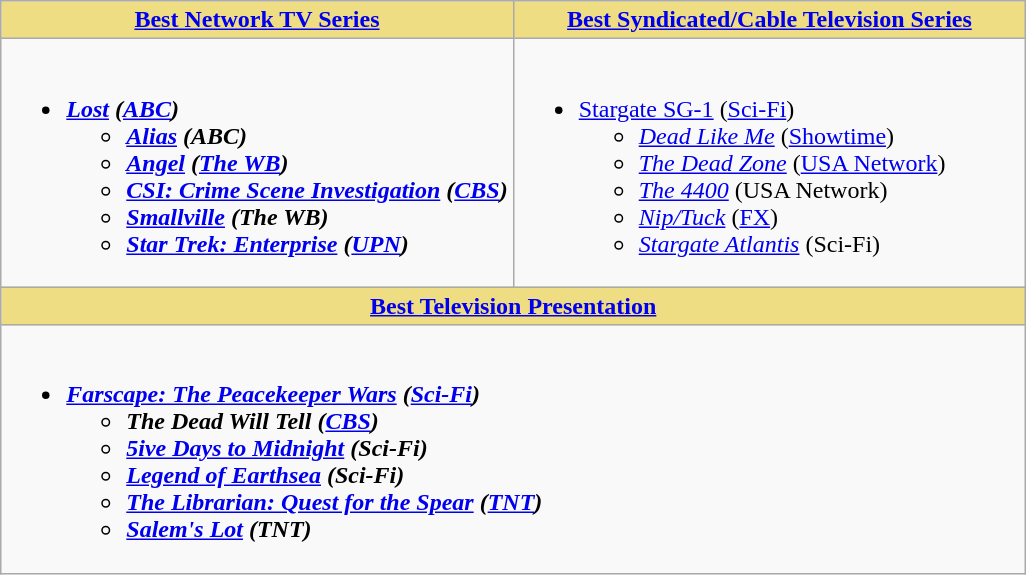<table class=wikitable>
<tr>
<th style="background:#EEDD82; width:50%"><a href='#'>Best Network TV Series</a></th>
<th style="background:#EEDD82; width:50%"><a href='#'>Best Syndicated/Cable Television Series</a></th>
</tr>
<tr>
<td valign="top"><br><ul><li><strong><em><a href='#'>Lost</a><em> (<a href='#'>ABC</a>)<strong><ul><li></em><a href='#'>Alias</a><em> (ABC)</li><li></em><a href='#'>Angel</a><em> (<a href='#'>The WB</a>)</li><li></em><a href='#'>CSI: Crime Scene Investigation</a><em> (<a href='#'>CBS</a>)</li><li></em><a href='#'>Smallville</a><em> (The WB)</li><li></em><a href='#'>Star Trek: Enterprise</a><em> (<a href='#'>UPN</a>)</li></ul></li></ul></td>
<td valign="top"><br><ul><li></em></strong><a href='#'>Stargate SG-1</a></em> (<a href='#'>Sci-Fi</a>)</strong><ul><li><em><a href='#'>Dead Like Me</a></em> (<a href='#'>Showtime</a>)</li><li><em><a href='#'>The Dead Zone</a></em> (<a href='#'>USA Network</a>)</li><li><em><a href='#'>The 4400</a></em> (USA Network)</li><li><em><a href='#'>Nip/Tuck</a></em> (<a href='#'>FX</a>)</li><li><em><a href='#'>Stargate Atlantis</a></em> (Sci-Fi)</li></ul></li></ul></td>
</tr>
<tr>
<th colspan="2" style="background:#EEDD82; width:50%"><a href='#'>Best Television Presentation</a></th>
</tr>
<tr>
<td colspan="2" valign="top"><br><ul><li><strong><em><a href='#'>Farscape: The Peacekeeper Wars</a><em> (<a href='#'>Sci-Fi</a>)<strong><ul><li></em>The Dead Will Tell<em> (<a href='#'>CBS</a>)</li><li></em><a href='#'>5ive Days to Midnight</a><em> (Sci-Fi)</li><li></em><a href='#'>Legend of Earthsea</a><em> (Sci-Fi)</li><li></em><a href='#'>The Librarian: Quest for the Spear</a><em> (<a href='#'>TNT</a>)</li><li></em><a href='#'>Salem's Lot</a><em> (TNT)</li></ul></li></ul></td>
</tr>
</table>
